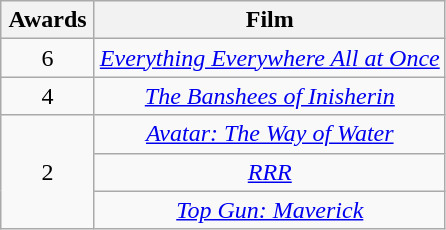<table class="wikitable plainrowheaders" style="text-align:center;">
<tr>
<th scope="col" style="width: 55px;">Awards</th>
<th scope="col" style="text-align:center;">Film</th>
</tr>
<tr>
<td scope=row style="text-align:center">6</td>
<td><em><a href='#'>Everything Everywhere All at Once</a></em></td>
</tr>
<tr>
<td scope=row style="text-align:center">4</td>
<td><em><a href='#'>The Banshees of Inisherin</a></em></td>
</tr>
<tr>
<td scope=row style="text-align:center" rowspan="3">2</td>
<td><em><a href='#'>Avatar: The Way of Water</a></em></td>
</tr>
<tr>
<td><em><a href='#'>RRR</a></em></td>
</tr>
<tr>
<td><em><a href='#'>Top Gun: Maverick</a></em></td>
</tr>
</table>
